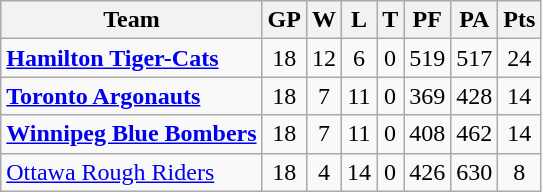<table class="wikitable" style="float:left; margin-right:1em">
<tr>
<th>Team</th>
<th>GP</th>
<th>W</th>
<th>L</th>
<th>T</th>
<th>PF</th>
<th>PA</th>
<th>Pts</th>
</tr>
<tr align="center">
<td align="left"><strong><a href='#'>Hamilton Tiger-Cats</a></strong></td>
<td>18</td>
<td>12</td>
<td>6</td>
<td>0</td>
<td>519</td>
<td>517</td>
<td>24</td>
</tr>
<tr align="center">
<td align="left"><strong><a href='#'>Toronto Argonauts</a></strong></td>
<td>18</td>
<td>7</td>
<td>11</td>
<td>0</td>
<td>369</td>
<td>428</td>
<td>14</td>
</tr>
<tr align="center">
<td align="left"><strong><a href='#'>Winnipeg Blue Bombers</a></strong></td>
<td>18</td>
<td>7</td>
<td>11</td>
<td>0</td>
<td>408</td>
<td>462</td>
<td>14</td>
</tr>
<tr align="center">
<td align="left"><a href='#'>Ottawa Rough Riders</a></td>
<td>18</td>
<td>4</td>
<td>14</td>
<td>0</td>
<td>426</td>
<td>630</td>
<td>8</td>
</tr>
</table>
